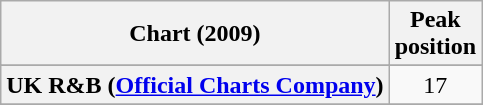<table class="wikitable sortable plainrowheaders" style="text-align:center;">
<tr>
<th>Chart (2009)</th>
<th>Peak<br>position</th>
</tr>
<tr>
</tr>
<tr>
<th scope="row">UK R&B (<a href='#'>Official Charts Company</a>)</th>
<td>17</td>
</tr>
<tr>
</tr>
</table>
